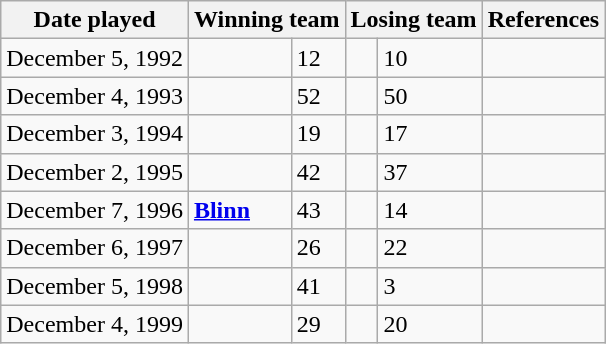<table class="wikitable sortable" font=90%">
<tr>
<th>Date played</th>
<th colspan="2">Winning team</th>
<th colspan="2">Losing team</th>
<th>References</th>
</tr>
<tr>
<td>December 5, 1992</td>
<td><strong></strong></td>
<td>12</td>
<td></td>
<td>10</td>
<td></td>
</tr>
<tr>
<td>December 4, 1993</td>
<td><strong></strong></td>
<td>52</td>
<td></td>
<td>50</td>
<td></td>
</tr>
<tr>
<td>December 3, 1994</td>
<td><strong></strong></td>
<td>19</td>
<td></td>
<td>17</td>
<td></td>
</tr>
<tr>
<td>December 2, 1995</td>
<td><strong></strong></td>
<td>42</td>
<td></td>
<td>37</td>
<td></td>
</tr>
<tr>
<td>December 7, 1996</td>
<td><strong><a href='#'>Blinn</a></strong></td>
<td>43</td>
<td></td>
<td>14</td>
<td></td>
</tr>
<tr>
<td>December 6, 1997</td>
<td><strong></strong></td>
<td>26</td>
<td></td>
<td>22</td>
<td></td>
</tr>
<tr>
<td>December 5, 1998</td>
<td><strong></strong></td>
<td>41</td>
<td></td>
<td>3</td>
<td></td>
</tr>
<tr>
<td>December 4, 1999</td>
<td><strong></strong></td>
<td>29</td>
<td></td>
<td>20</td>
<td></td>
</tr>
</table>
